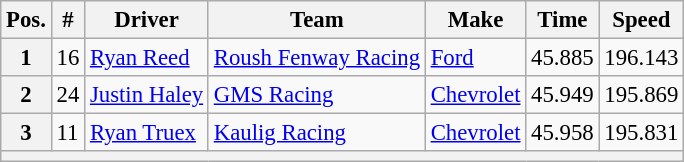<table class="wikitable" style="font-size:95%">
<tr>
<th>Pos.</th>
<th>#</th>
<th>Driver</th>
<th>Team</th>
<th>Make</th>
<th>Time</th>
<th>Speed</th>
</tr>
<tr>
<th>1</th>
<td>16</td>
<td><a href='#'>Ryan Reed</a></td>
<td><a href='#'>Roush Fenway Racing</a></td>
<td><a href='#'>Ford</a></td>
<td>45.885</td>
<td>196.143</td>
</tr>
<tr>
<th>2</th>
<td>24</td>
<td><a href='#'>Justin Haley</a></td>
<td><a href='#'>GMS Racing</a></td>
<td><a href='#'>Chevrolet</a></td>
<td>45.949</td>
<td>195.869</td>
</tr>
<tr>
<th>3</th>
<td>11</td>
<td><a href='#'>Ryan Truex</a></td>
<td><a href='#'>Kaulig Racing</a></td>
<td><a href='#'>Chevrolet</a></td>
<td>45.958</td>
<td>195.831</td>
</tr>
<tr>
<th colspan="7"></th>
</tr>
</table>
